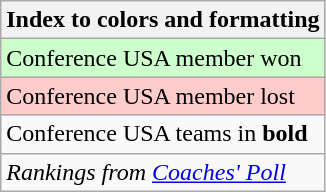<table class="wikitable">
<tr>
<th>Index to colors and formatting</th>
</tr>
<tr bgcolor=#ccffcc>
<td>Conference USA member won</td>
</tr>
<tr bgcolor=#ffcccc>
<td>Conference USA member lost</td>
</tr>
<tr>
<td>Conference USA teams in <strong>bold</strong></td>
</tr>
<tr>
<td><em>Rankings from <a href='#'>Coaches' Poll</a></em></td>
</tr>
</table>
